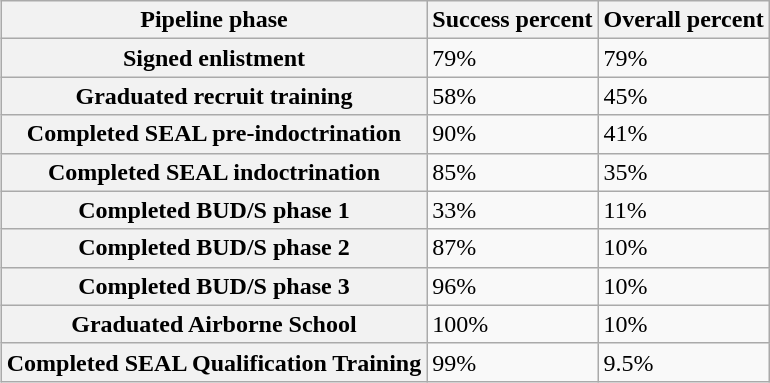<table class="wikitable" style="float:right;">
<tr>
<th scope="col">Pipeline phase</th>
<th scope="col">Success percent</th>
<th scope="col">Overall percent</th>
</tr>
<tr>
<th scope="row">Signed enlistment</th>
<td>79%</td>
<td>79%</td>
</tr>
<tr>
<th scope="row">Graduated recruit training</th>
<td>58%</td>
<td>45%</td>
</tr>
<tr>
<th scope="row">Completed SEAL pre-indoctrination</th>
<td>90%</td>
<td>41%</td>
</tr>
<tr>
<th scope="row">Completed SEAL indoctrination</th>
<td>85%</td>
<td>35%</td>
</tr>
<tr>
<th scope="row">Completed BUD/S phase 1</th>
<td>33%</td>
<td>11%</td>
</tr>
<tr>
<th scope="row">Completed BUD/S phase 2</th>
<td>87%</td>
<td>10%</td>
</tr>
<tr>
<th scope="row">Completed BUD/S phase 3</th>
<td>96%</td>
<td>10%</td>
</tr>
<tr>
<th scope="row">Graduated Airborne School</th>
<td>100%</td>
<td>10%</td>
</tr>
<tr>
<th scope="row">Completed SEAL Qualification Training</th>
<td>99%</td>
<td>9.5%</td>
</tr>
</table>
